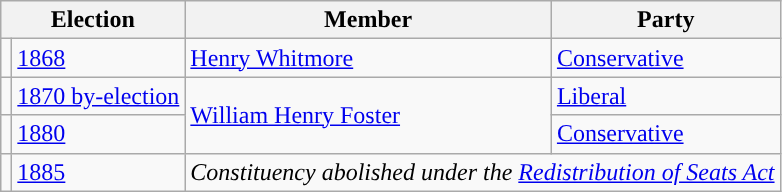<table class="wikitable">
<tr>
<th colspan="2">Election</th>
<th>Member</th>
<th>Party</th>
</tr>
<tr>
<td style="color:inherit;background-color: "></td>
<td><a href='#'>1868</a></td>
<td><a href='#'>Henry Whitmore</a></td>
<td><a href='#'>Conservative</a></td>
</tr>
<tr>
<td style="color:inherit;background-color: "></td>
<td><a href='#'>1870 by-election</a></td>
<td rowspan=2><a href='#'>William Henry Foster</a></td>
<td><a href='#'>Liberal</a></td>
</tr>
<tr>
<td style="color:inherit;background-color: "></td>
<td><a href='#'>1880</a></td>
<td><a href='#'>Conservative</a></td>
</tr>
<tr>
<td></td>
<td><a href='#'>1885</a></td>
<td colspan="2"><em>Constituency abolished under the <a href='#'>Redistribution of Seats Act</a></em></td>
</tr>
</table>
